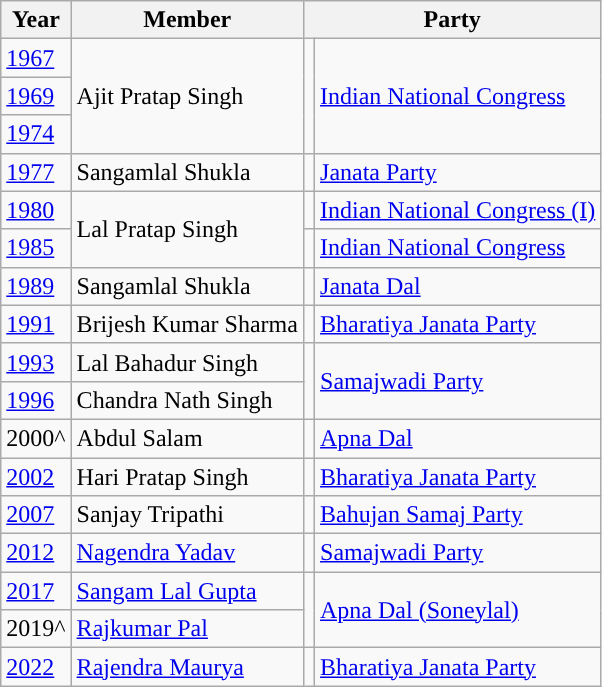<table class="wikitable">
<tr>
<th>Year</th>
<th>Member</th>
<th colspan="2">Party</th>
</tr>
<tr>
<td><a href='#'>1967</a></td>
<td rowspan="3">Ajit Pratap Singh</td>
<td rowspan="3" style="background-color: "></td>
<td rowspan="3"><a href='#'>Indian National Congress</a></td>
</tr>
<tr>
<td><a href='#'>1969</a></td>
</tr>
<tr>
<td><a href='#'>1974</a></td>
</tr>
<tr>
<td><a href='#'>1977</a></td>
<td>Sangamlal Shukla</td>
<td style="background-color: "></td>
<td><a href='#'>Janata Party</a></td>
</tr>
<tr>
<td><a href='#'>1980</a></td>
<td rowspan="2">Lal Pratap Singh</td>
<td style="background-color: "></td>
<td><a href='#'>Indian National Congress (I)</a></td>
</tr>
<tr>
<td><a href='#'>1985</a></td>
<td style="background-color: "></td>
<td><a href='#'>Indian National Congress</a></td>
</tr>
<tr>
<td><a href='#'>1989</a></td>
<td>Sangamlal Shukla</td>
<td style="background-color: "></td>
<td><a href='#'>Janata Dal</a></td>
</tr>
<tr>
<td><a href='#'>1991</a></td>
<td>Brijesh Kumar Sharma</td>
<td style="background-color: "></td>
<td><a href='#'>Bharatiya Janata Party</a></td>
</tr>
<tr>
<td><a href='#'>1993</a></td>
<td>Lal Bahadur Singh</td>
<td rowspan="2" style="background-color: "></td>
<td rowspan="2"><a href='#'>Samajwadi Party</a></td>
</tr>
<tr>
<td><a href='#'>1996</a></td>
<td>Chandra Nath Singh</td>
</tr>
<tr>
<td>2000^</td>
<td>Abdul Salam</td>
<td style="background-color: "></td>
<td><a href='#'>Apna Dal</a></td>
</tr>
<tr>
<td><a href='#'>2002</a></td>
<td>Hari Pratap Singh</td>
<td style="background-color: "></td>
<td><a href='#'>Bharatiya Janata Party</a></td>
</tr>
<tr>
<td><a href='#'>2007</a></td>
<td>Sanjay Tripathi</td>
<td style="background-color: "></td>
<td><a href='#'>Bahujan Samaj Party</a></td>
</tr>
<tr>
<td><a href='#'>2012</a></td>
<td><a href='#'>Nagendra Yadav</a></td>
<td style="background-color: "></td>
<td><a href='#'>Samajwadi Party</a></td>
</tr>
<tr>
<td><a href='#'>2017</a></td>
<td><a href='#'>Sangam Lal Gupta</a></td>
<td rowspan="2" style="background-color: "></td>
<td rowspan="2"><a href='#'>Apna Dal (Soneylal)</a></td>
</tr>
<tr>
<td>2019^</td>
<td><a href='#'>Rajkumar Pal</a></td>
</tr>
<tr>
<td><a href='#'>2022</a></td>
<td><a href='#'>Rajendra Maurya</a></td>
<td style="background-color: "></td>
<td><a href='#'>Bharatiya Janata Party</a></td>
</tr>
</table>
